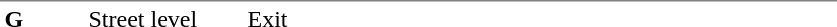<table table border=0 cellspacing=0 cellpadding=3>
<tr>
<td style="border-top:solid 1px gray;" width=50 valign=top><strong>G</strong></td>
<td style="border-top:solid 1px gray;" width=100 valign=top>Street level</td>
<td style="border-top:solid 1px gray;" width=390 valign=top>Exit</td>
</tr>
</table>
